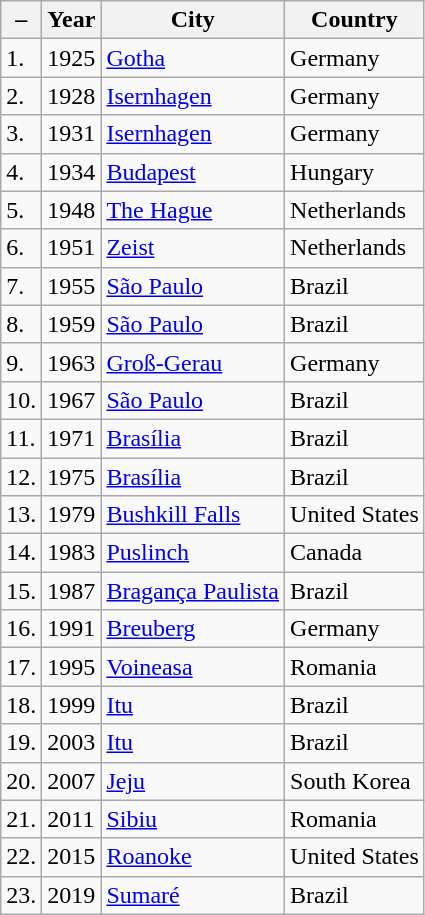<table class="wikitable">
<tr>
<th>–</th>
<th>Year</th>
<th>City</th>
<th>Country</th>
</tr>
<tr>
<td>1.</td>
<td>1925</td>
<td><a href='#'>Gotha</a></td>
<td>Germany</td>
</tr>
<tr>
<td>2.</td>
<td>1928</td>
<td><a href='#'>Isernhagen</a></td>
<td>Germany</td>
</tr>
<tr>
<td>3.</td>
<td>1931</td>
<td><a href='#'>Isernhagen</a></td>
<td>Germany</td>
</tr>
<tr>
<td>4.</td>
<td>1934</td>
<td><a href='#'>Budapest</a></td>
<td>Hungary</td>
</tr>
<tr>
<td>5.</td>
<td>1948</td>
<td><a href='#'>The Hague</a></td>
<td>Netherlands</td>
</tr>
<tr>
<td>6.</td>
<td>1951</td>
<td><a href='#'>Zeist</a></td>
<td>Netherlands</td>
</tr>
<tr>
<td>7.</td>
<td>1955</td>
<td><a href='#'>São Paulo</a></td>
<td>Brazil</td>
</tr>
<tr>
<td>8.</td>
<td>1959</td>
<td><a href='#'>São Paulo</a></td>
<td>Brazil</td>
</tr>
<tr>
<td>9.</td>
<td>1963</td>
<td><a href='#'>Groß-Gerau</a></td>
<td>Germany</td>
</tr>
<tr>
<td>10.</td>
<td>1967</td>
<td><a href='#'>São Paulo</a></td>
<td>Brazil</td>
</tr>
<tr>
<td>11.</td>
<td>1971</td>
<td><a href='#'>Brasília</a></td>
<td>Brazil</td>
</tr>
<tr>
<td>12.</td>
<td>1975</td>
<td><a href='#'>Brasília</a></td>
<td>Brazil</td>
</tr>
<tr>
<td>13.</td>
<td>1979</td>
<td><a href='#'>Bushkill Falls</a></td>
<td>United States</td>
</tr>
<tr>
<td>14.</td>
<td>1983</td>
<td><a href='#'>Puslinch</a></td>
<td>Canada</td>
</tr>
<tr>
<td>15.</td>
<td>1987</td>
<td><a href='#'>Bragança Paulista</a></td>
<td>Brazil</td>
</tr>
<tr>
<td>16.</td>
<td>1991</td>
<td><a href='#'>Breuberg</a></td>
<td>Germany</td>
</tr>
<tr>
<td>17.</td>
<td>1995</td>
<td><a href='#'>Voineasa</a></td>
<td>Romania</td>
</tr>
<tr>
<td>18.</td>
<td>1999</td>
<td><a href='#'>Itu</a></td>
<td>Brazil</td>
</tr>
<tr>
<td>19.</td>
<td>2003</td>
<td><a href='#'>Itu</a></td>
<td>Brazil</td>
</tr>
<tr>
<td>20.</td>
<td>2007</td>
<td><a href='#'>Jeju</a></td>
<td>South Korea</td>
</tr>
<tr>
<td>21.</td>
<td>2011</td>
<td><a href='#'>Sibiu</a></td>
<td>Romania</td>
</tr>
<tr>
<td>22.</td>
<td>2015</td>
<td><a href='#'>Roanoke</a></td>
<td>United States</td>
</tr>
<tr>
<td>23.</td>
<td>2019</td>
<td><a href='#'>Sumaré</a></td>
<td>Brazil</td>
</tr>
</table>
